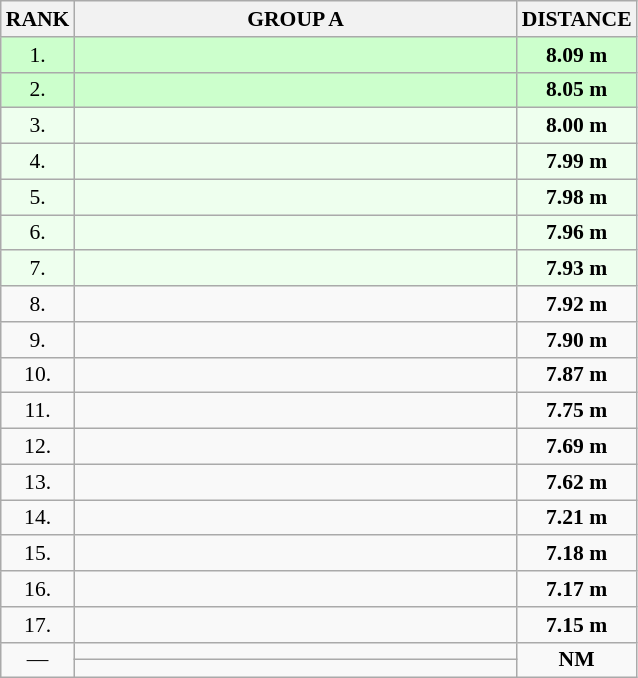<table class="wikitable" style="border-collapse: collapse; font-size: 90%;">
<tr>
<th>RANK</th>
<th style="width: 20em">GROUP A</th>
<th style="width: 5em">DISTANCE</th>
</tr>
<tr style="background:#ccffcc;">
<td align="center">1.</td>
<td></td>
<td align="center"><strong>8.09 m </strong></td>
</tr>
<tr style="background:#ccffcc;">
<td align="center">2.</td>
<td></td>
<td align="center"><strong>8.05 m </strong></td>
</tr>
<tr style="background:#eeffee;">
<td align="center">3.</td>
<td></td>
<td align="center"><strong>8.00 m </strong></td>
</tr>
<tr style="background:#eeffee;">
<td align="center">4.</td>
<td></td>
<td align="center"><strong>7.99 m </strong></td>
</tr>
<tr style="background:#eeffee;">
<td align="center">5.</td>
<td></td>
<td align="center"><strong>7.98 m </strong></td>
</tr>
<tr style="background:#eeffee;">
<td align="center">6.</td>
<td></td>
<td align="center"><strong>7.96 m </strong></td>
</tr>
<tr style="background:#eeffee;">
<td align="center">7.</td>
<td></td>
<td align="center"><strong>7.93 m </strong></td>
</tr>
<tr>
<td align="center">8.</td>
<td></td>
<td align="center"><strong>7.92 m </strong></td>
</tr>
<tr>
<td align="center">9.</td>
<td></td>
<td align="center"><strong>7.90 m </strong></td>
</tr>
<tr>
<td align="center">10.</td>
<td></td>
<td align="center"><strong>7.87 m </strong></td>
</tr>
<tr>
<td align="center">11.</td>
<td></td>
<td align="center"><strong>7.75 m </strong></td>
</tr>
<tr>
<td align="center">12.</td>
<td></td>
<td align="center"><strong>7.69 m </strong></td>
</tr>
<tr>
<td align="center">13.</td>
<td></td>
<td align="center"><strong>7.62 m </strong></td>
</tr>
<tr>
<td align="center">14.</td>
<td></td>
<td align="center"><strong>7.21 m </strong></td>
</tr>
<tr>
<td align="center">15.</td>
<td></td>
<td align="center"><strong>7.18 m </strong></td>
</tr>
<tr>
<td align="center">16.</td>
<td></td>
<td align="center"><strong>7.17 m </strong></td>
</tr>
<tr>
<td align="center">17.</td>
<td></td>
<td align="center"><strong>7.15 m </strong></td>
</tr>
<tr>
<td rowspan=2 align="center">—</td>
<td></td>
<td rowspan=2 align="center"><strong>NM</strong></td>
</tr>
<tr>
<td></td>
</tr>
</table>
